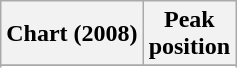<table class="wikitable sortable">
<tr>
<th>Chart (2008)</th>
<th>Peak<br>position</th>
</tr>
<tr>
</tr>
<tr>
</tr>
</table>
